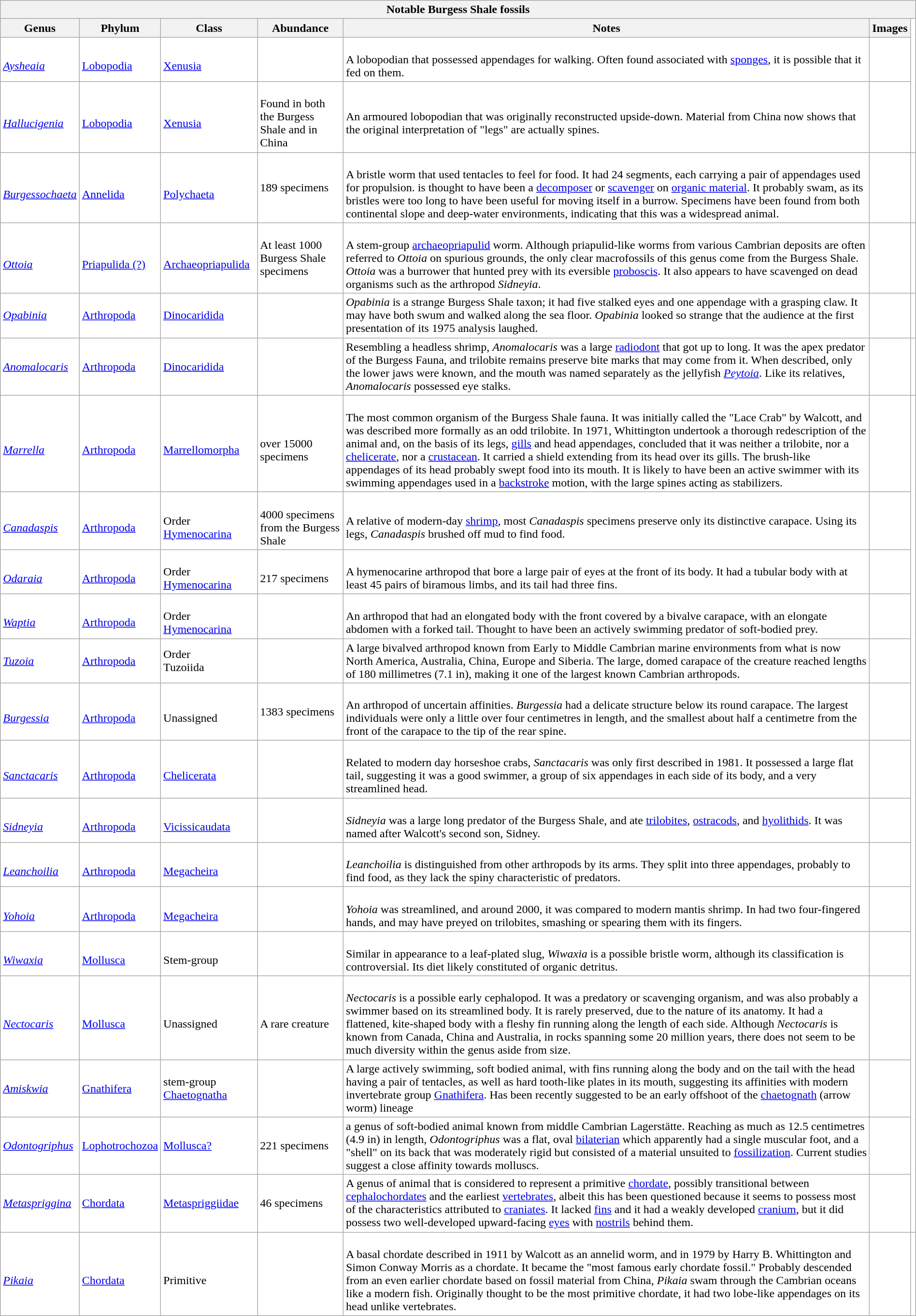<table class="wikitable sortable" style="background:white; width:100%;">
<tr>
<th colspan="7" align="center"><strong>Notable Burgess Shale fossils</strong></th>
</tr>
<tr>
<th>Genus</th>
<th>Phylum</th>
<th>Class</th>
<th>Abundance</th>
<th>Notes</th>
<th>Images</th>
</tr>
<tr>
<td><br><em><a href='#'>Aysheaia</a></em></td>
<td><br><a href='#'>Lobopodia</a></td>
<td><br><a href='#'>Xenusia</a></td>
<td></td>
<td><br>A lobopodian that possessed appendages for walking. Often found associated with <a href='#'>sponges</a>, it is possible that it fed on them.</td>
<td><br></td>
</tr>
<tr>
<td><br><em><a href='#'>Hallucigenia</a></em></td>
<td><br><a href='#'>Lobopodia</a></td>
<td><br><a href='#'>Xenusia</a></td>
<td><br>Found in both the Burgess Shale and in China</td>
<td><br>An armoured lobopodian that was originally reconstructed upside-down. Material from China now shows that the original interpretation of "legs" are actually spines.</td>
<td><br></td>
</tr>
<tr>
<td><br><em><a href='#'>Burgessochaeta</a></em></td>
<td><br><a href='#'>Annelida</a></td>
<td><br><a href='#'>Polychaeta</a></td>
<td>189 specimens</td>
<td><br>A bristle worm that used tentacles to feel for food. It had 24 segments, each carrying a pair of appendages used for propulsion. is thought to have been a <a href='#'>decomposer</a> or <a href='#'>scavenger</a> on <a href='#'>organic material</a>. It probably swam, as its bristles were too long to have been useful for moving itself in a burrow. Specimens have been found from both continental slope and deep-water environments, indicating that this was a widespread animal.</td>
<td><br></td>
<td></td>
</tr>
<tr>
<td><br><em><a href='#'>Ottoia</a></em></td>
<td><br><a href='#'>Priapulida (?)</a></td>
<td><br><a href='#'>Archaeopriapulida</a></td>
<td>At least 1000 Burgess Shale specimens</td>
<td><br>A stem-group <a href='#'>archaeopriapulid</a> worm. Although priapulid-like worms from various Cambrian deposits are often referred to <em>Ottoia</em> on spurious grounds, the only clear macrofossils of this genus come from the Burgess Shale. <em>Ottoia</em> was a burrower that hunted prey with its eversible <a href='#'>proboscis</a>. It also appears to have scavenged on dead organisms such as the arthropod <em>Sidneyia</em>.</td>
<td><br></td>
<td></td>
</tr>
<tr>
<td><em><a href='#'>Opabinia</a></em></td>
<td><a href='#'>Arthropoda</a></td>
<td><a href='#'>Dinocaridida</a></td>
<td></td>
<td><em>Opabinia</em> is a strange Burgess Shale taxon; it had five stalked eyes and one appendage with a grasping claw. It may have both swum and walked along the sea floor. <em>Opabinia</em> looked so strange that the audience at the first presentation of its 1975 analysis laughed.</td>
<td></td>
<td></td>
</tr>
<tr>
<td><em><a href='#'>Anomalocaris</a></em></td>
<td><a href='#'>Arthropoda</a></td>
<td><a href='#'>Dinocaridida</a></td>
<td></td>
<td>Resembling a headless shrimp, <em>Anomalocaris</em> was a large <a href='#'>radiodont</a> that got up to  long. It was the apex predator of the Burgess Fauna, and trilobite remains preserve bite marks that may come from it. When described, only the lower jaws were known, and the mouth was named separately as the jellyfish <em><a href='#'>Peytoia</a></em>. Like its relatives, <em>Anomalocaris</em> possessed eye stalks.</td>
<td></td>
<td></td>
</tr>
<tr>
<td><br><em><a href='#'>Marrella</a></em></td>
<td><br><a href='#'>Arthropoda</a></td>
<td><br><a href='#'>Marrellomorpha</a></td>
<td><br>over 15000 specimens</td>
<td><br>The most common organism of the Burgess Shale fauna. It was initially called the "Lace Crab" by Walcott, and was described more formally as an odd trilobite. In 1971, Whittington undertook a thorough redescription of the animal and, on the basis of its legs, <a href='#'>gills</a> and head appendages, concluded that it was neither a trilobite, nor a <a href='#'>chelicerate</a>, nor a <a href='#'>crustacean</a>. It carried a shield extending from its head over its gills. The brush-like appendages of its head probably swept food into its mouth. It is likely to have been an active swimmer with its swimming appendages used in a <a href='#'>backstroke</a> motion, with the large spines acting as stabilizers.</td>
<td></td>
</tr>
<tr>
<td><br><em><a href='#'>Canadaspis</a></em></td>
<td><br><a href='#'>Arthropoda</a></td>
<td><br>Order <a href='#'>Hymenocarina</a></td>
<td><br>4000 specimens from the Burgess Shale</td>
<td><br>A relative of modern-day <a href='#'>shrimp</a>, most <em>Canadaspis</em> specimens preserve only its distinctive carapace. Using its legs, <em>Canadaspis</em> brushed off mud to find food.</td>
<td><br></td>
</tr>
<tr>
<td><br><em><a href='#'>Odaraia</a></em></td>
<td><br><a href='#'>Arthropoda</a></td>
<td><br>Order <a href='#'>Hymenocarina</a></td>
<td><br>217 specimens</td>
<td><br>A hymenocarine arthropod that bore a large pair of eyes at the front of its body. It had a tubular body with at least 45 pairs of biramous limbs, and its tail had three fins.</td>
<td><br></td>
</tr>
<tr>
<td><br><em><a href='#'>Waptia</a></em></td>
<td><br><a href='#'>Arthropoda</a></td>
<td><br>Order <a href='#'>Hymenocarina</a></td>
<td></td>
<td><br>An arthropod that had an elongated body with the front covered by a bivalve carapace, with an elongate abdomen with a forked tail. Thought to have been an actively swimming predator of soft-bodied prey.</td>
<td><br></td>
</tr>
<tr>
<td><em><a href='#'>Tuzoia</a></em></td>
<td><a href='#'>Arthropoda</a></td>
<td>Order<br>Tuzoiida</td>
<td></td>
<td>A large bivalved arthropod known from Early to Middle Cambrian marine environments from what is now North America, Australia, China, Europe and Siberia. The large, domed carapace of the creature reached lengths of 180 millimetres (7.1 in), making it one of the largest known Cambrian arthropods.</td>
<td></td>
</tr>
<tr>
<td><br><em><a href='#'>Burgessia</a></em></td>
<td><br><a href='#'>Arthropoda</a></td>
<td><br>Unassigned</td>
<td>1383 specimens</td>
<td><br>An arthropod of uncertain affinities. <em>Burgessia</em> had a delicate structure below its round carapace. The largest individuals were only a little over four centimetres in length, and the smallest about half a centimetre from the front of the carapace to the tip of the rear spine.</td>
<td><br></td>
</tr>
<tr>
<td><br><em><a href='#'>Sanctacaris</a></em></td>
<td><br><a href='#'>Arthropoda</a></td>
<td><br><a href='#'>Chelicerata</a></td>
<td></td>
<td><br>Related to modern day horseshoe crabs, <em>Sanctacaris</em> was only first described in 1981. It possessed a large flat tail, suggesting it was a good swimmer, a group of six appendages in each side of its body, and a very streamlined head.</td>
<td><br></td>
</tr>
<tr>
<td><br><em><a href='#'>Sidneyia</a></em></td>
<td><br><a href='#'>Arthropoda</a></td>
<td><br><a href='#'>Vicissicaudata</a></td>
<td></td>
<td><br><em>Sidneyia</em> was a large  long predator of the Burgess Shale, and ate <a href='#'>trilobites</a>, <a href='#'>ostracods</a>, and <a href='#'>hyolithids</a>. It was named after Walcott's second son, Sidney.</td>
<td></td>
</tr>
<tr>
<td><br><em><a href='#'>Leanchoilia</a></em></td>
<td><br><a href='#'>Arthropoda</a></td>
<td><br><a href='#'>Megacheira</a></td>
<td></td>
<td><br><em>Leanchoilia</em> is distinguished from other arthropods by its arms. They split into three appendages, probably to find food, as they lack the spiny characteristic of predators.</td>
<td><br></td>
</tr>
<tr>
<td><br><em><a href='#'>Yohoia</a></em></td>
<td><br><a href='#'>Arthropoda</a></td>
<td><br><a href='#'>Megacheira</a></td>
<td></td>
<td><br><em>Yohoia</em> was streamlined, and around 2000, it was compared to modern mantis shrimp. In had two four-fingered hands, and may have preyed on trilobites, smashing or spearing them with its fingers.</td>
<td><br></td>
</tr>
<tr>
<td><br><em><a href='#'>Wiwaxia</a></em></td>
<td><br><a href='#'>Mollusca</a></td>
<td><br>Stem-group</td>
<td></td>
<td><br>Similar in appearance to a leaf-plated slug, <em>Wiwaxia</em> is a possible bristle worm, although its classification is controversial. Its diet likely constituted of organic detritus.</td>
<td><br></td>
</tr>
<tr>
<td><br><em><a href='#'>Nectocaris</a></em></td>
<td><br><a href='#'>Mollusca</a></td>
<td><br>Unassigned</td>
<td><br>A rare creature</td>
<td><br><em>Nectocaris</em> is a possible early cephalopod. It was a predatory or scavenging organism, and was also probably a swimmer based on its streamlined body.  It is rarely preserved, due to the nature of its anatomy. It had a flattened, kite-shaped body with a fleshy fin running along the length of each side. Although <em>Nectocaris</em> is known from Canada, China and Australia, in rocks spanning some 20 million years, there does not seem to be much diversity within the genus aside from size.</td>
<td><br></td>
</tr>
<tr>
<td><em><a href='#'>Amiskwia</a></em></td>
<td><a href='#'>Gnathifera</a></td>
<td>stem-group <a href='#'>Chaetognatha</a></td>
<td></td>
<td>A large actively swimming, soft bodied animal, with fins running along the body and on the tail with the head having a pair of tentacles, as well as hard tooth-like plates in its mouth, suggesting its affinities with modern invertebrate group <a href='#'>Gnathifera</a>. Has been recently suggested to be an early offshoot of the <a href='#'>chaetognath</a> (arrow worm) lineage</td>
<td></td>
</tr>
<tr>
<td><em><a href='#'>Odontogriphus</a></em></td>
<td><a href='#'>Lophotrochozoa</a></td>
<td><a href='#'>Mollusca?</a></td>
<td>221 specimens</td>
<td>a genus of soft-bodied animal known from middle Cambrian Lagerstätte. Reaching as much as 12.5 centimetres (4.9 in) in length, <em>Odontogriphus</em> was a flat, oval <a href='#'>bilaterian</a> which apparently had a single muscular foot, and a "shell" on its back that was moderately rigid but consisted of a material unsuited to <a href='#'>fossilization</a>. Current studies suggest a close affinity towards molluscs.</td>
<td></td>
</tr>
<tr>
<td><em><a href='#'>Metaspriggina</a></em></td>
<td><a href='#'>Chordata</a></td>
<td><a href='#'>Metaspriggiidae</a></td>
<td>46 specimens</td>
<td>A genus of animal that is considered to represent a primitive <a href='#'>chordate</a>, possibly transitional between <a href='#'>cephalochordates</a> and the earliest <a href='#'>vertebrates</a>, albeit this has been questioned because it seems to possess most of the characteristics attributed to <a href='#'>craniates</a>. It lacked <a href='#'>fins</a> and it had a weakly developed <a href='#'>cranium</a>, but it did possess two well-developed upward-facing <a href='#'>eyes</a> with <a href='#'>nostrils</a> behind them.</td>
<td></td>
</tr>
<tr>
<td><br><em><a href='#'>Pikaia</a></em></td>
<td><br><a href='#'>Chordata</a></td>
<td><br>Primitive</td>
<td></td>
<td><br>A basal chordate described in 1911 by Walcott as an annelid worm, and in 1979 by Harry B. Whittington and Simon Conway Morris as a chordate. It became the "most famous early chordate fossil." Probably descended from an even earlier chordate based on fossil material from China, <em>Pikaia</em> swam through the Cambrian oceans like a modern fish. Originally thought to be the most primitive chordate, it had two lobe-like appendages on its head unlike vertebrates.</td>
<td><br></td>
<td></td>
</tr>
</table>
